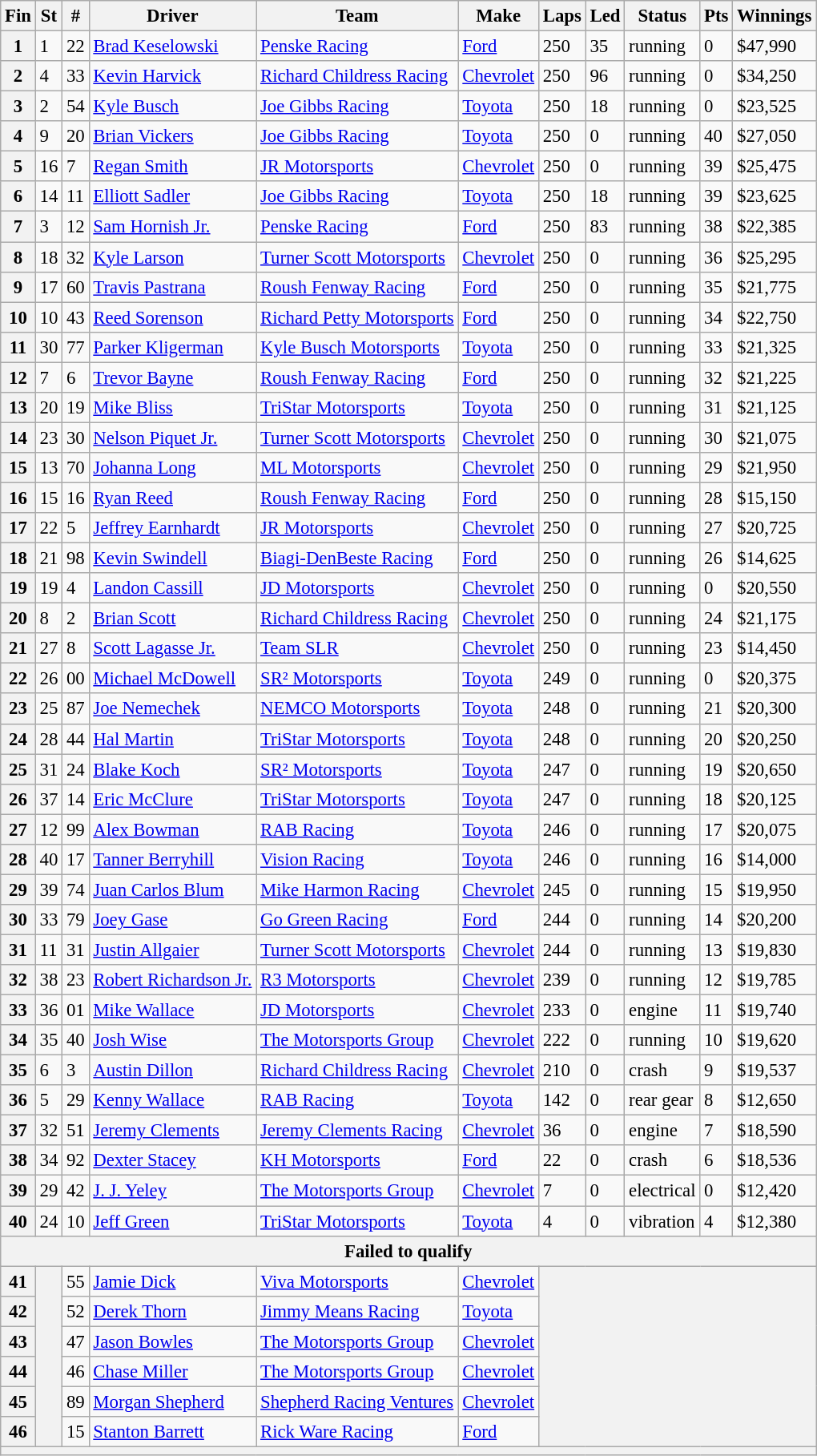<table class="wikitable" style="font-size:95%">
<tr>
<th>Fin</th>
<th>St</th>
<th>#</th>
<th>Driver</th>
<th>Team</th>
<th>Make</th>
<th>Laps</th>
<th>Led</th>
<th>Status</th>
<th>Pts</th>
<th>Winnings</th>
</tr>
<tr>
<th>1</th>
<td>1</td>
<td>22</td>
<td><a href='#'>Brad Keselowski</a></td>
<td><a href='#'>Penske Racing</a></td>
<td><a href='#'>Ford</a></td>
<td>250</td>
<td>35</td>
<td>running</td>
<td>0</td>
<td>$47,990</td>
</tr>
<tr>
<th>2</th>
<td>4</td>
<td>33</td>
<td><a href='#'>Kevin Harvick</a></td>
<td><a href='#'>Richard Childress Racing</a></td>
<td><a href='#'>Chevrolet</a></td>
<td>250</td>
<td>96</td>
<td>running</td>
<td>0</td>
<td>$34,250</td>
</tr>
<tr>
<th>3</th>
<td>2</td>
<td>54</td>
<td><a href='#'>Kyle Busch</a></td>
<td><a href='#'>Joe Gibbs Racing</a></td>
<td><a href='#'>Toyota</a></td>
<td>250</td>
<td>18</td>
<td>running</td>
<td>0</td>
<td>$23,525</td>
</tr>
<tr>
<th>4</th>
<td>9</td>
<td>20</td>
<td><a href='#'>Brian Vickers</a></td>
<td><a href='#'>Joe Gibbs Racing</a></td>
<td><a href='#'>Toyota</a></td>
<td>250</td>
<td>0</td>
<td>running</td>
<td>40</td>
<td>$27,050</td>
</tr>
<tr>
<th>5</th>
<td>16</td>
<td>7</td>
<td><a href='#'>Regan Smith</a></td>
<td><a href='#'>JR Motorsports</a></td>
<td><a href='#'>Chevrolet</a></td>
<td>250</td>
<td>0</td>
<td>running</td>
<td>39</td>
<td>$25,475</td>
</tr>
<tr>
<th>6</th>
<td>14</td>
<td>11</td>
<td><a href='#'>Elliott Sadler</a></td>
<td><a href='#'>Joe Gibbs Racing</a></td>
<td><a href='#'>Toyota</a></td>
<td>250</td>
<td>18</td>
<td>running</td>
<td>39</td>
<td>$23,625</td>
</tr>
<tr>
<th>7</th>
<td>3</td>
<td>12</td>
<td><a href='#'>Sam Hornish Jr.</a></td>
<td><a href='#'>Penske Racing</a></td>
<td><a href='#'>Ford</a></td>
<td>250</td>
<td>83</td>
<td>running</td>
<td>38</td>
<td>$22,385</td>
</tr>
<tr>
<th>8</th>
<td>18</td>
<td>32</td>
<td><a href='#'>Kyle Larson</a></td>
<td><a href='#'>Turner Scott Motorsports</a></td>
<td><a href='#'>Chevrolet</a></td>
<td>250</td>
<td>0</td>
<td>running</td>
<td>36</td>
<td>$25,295</td>
</tr>
<tr>
<th>9</th>
<td>17</td>
<td>60</td>
<td><a href='#'>Travis Pastrana</a></td>
<td><a href='#'>Roush Fenway Racing</a></td>
<td><a href='#'>Ford</a></td>
<td>250</td>
<td>0</td>
<td>running</td>
<td>35</td>
<td>$21,775</td>
</tr>
<tr>
<th>10</th>
<td>10</td>
<td>43</td>
<td><a href='#'>Reed Sorenson</a></td>
<td><a href='#'>Richard Petty Motorsports</a></td>
<td><a href='#'>Ford</a></td>
<td>250</td>
<td>0</td>
<td>running</td>
<td>34</td>
<td>$22,750</td>
</tr>
<tr>
<th>11</th>
<td>30</td>
<td>77</td>
<td><a href='#'>Parker Kligerman</a></td>
<td><a href='#'>Kyle Busch Motorsports</a></td>
<td><a href='#'>Toyota</a></td>
<td>250</td>
<td>0</td>
<td>running</td>
<td>33</td>
<td>$21,325</td>
</tr>
<tr>
<th>12</th>
<td>7</td>
<td>6</td>
<td><a href='#'>Trevor Bayne</a></td>
<td><a href='#'>Roush Fenway Racing</a></td>
<td><a href='#'>Ford</a></td>
<td>250</td>
<td>0</td>
<td>running</td>
<td>32</td>
<td>$21,225</td>
</tr>
<tr>
<th>13</th>
<td>20</td>
<td>19</td>
<td><a href='#'>Mike Bliss</a></td>
<td><a href='#'>TriStar Motorsports</a></td>
<td><a href='#'>Toyota</a></td>
<td>250</td>
<td>0</td>
<td>running</td>
<td>31</td>
<td>$21,125</td>
</tr>
<tr>
<th>14</th>
<td>23</td>
<td>30</td>
<td><a href='#'>Nelson Piquet Jr.</a></td>
<td><a href='#'>Turner Scott Motorsports</a></td>
<td><a href='#'>Chevrolet</a></td>
<td>250</td>
<td>0</td>
<td>running</td>
<td>30</td>
<td>$21,075</td>
</tr>
<tr>
<th>15</th>
<td>13</td>
<td>70</td>
<td><a href='#'>Johanna Long</a></td>
<td><a href='#'>ML Motorsports</a></td>
<td><a href='#'>Chevrolet</a></td>
<td>250</td>
<td>0</td>
<td>running</td>
<td>29</td>
<td>$21,950</td>
</tr>
<tr>
<th>16</th>
<td>15</td>
<td>16</td>
<td><a href='#'>Ryan Reed</a></td>
<td><a href='#'>Roush Fenway Racing</a></td>
<td><a href='#'>Ford</a></td>
<td>250</td>
<td>0</td>
<td>running</td>
<td>28</td>
<td>$15,150</td>
</tr>
<tr>
<th>17</th>
<td>22</td>
<td>5</td>
<td><a href='#'>Jeffrey Earnhardt</a></td>
<td><a href='#'>JR Motorsports</a></td>
<td><a href='#'>Chevrolet</a></td>
<td>250</td>
<td>0</td>
<td>running</td>
<td>27</td>
<td>$20,725</td>
</tr>
<tr>
<th>18</th>
<td>21</td>
<td>98</td>
<td><a href='#'>Kevin Swindell</a></td>
<td><a href='#'>Biagi-DenBeste Racing</a></td>
<td><a href='#'>Ford</a></td>
<td>250</td>
<td>0</td>
<td>running</td>
<td>26</td>
<td>$14,625</td>
</tr>
<tr>
<th>19</th>
<td>19</td>
<td>4</td>
<td><a href='#'>Landon Cassill</a></td>
<td><a href='#'>JD Motorsports</a></td>
<td><a href='#'>Chevrolet</a></td>
<td>250</td>
<td>0</td>
<td>running</td>
<td>0</td>
<td>$20,550</td>
</tr>
<tr>
<th>20</th>
<td>8</td>
<td>2</td>
<td><a href='#'>Brian Scott</a></td>
<td><a href='#'>Richard Childress Racing</a></td>
<td><a href='#'>Chevrolet</a></td>
<td>250</td>
<td>0</td>
<td>running</td>
<td>24</td>
<td>$21,175</td>
</tr>
<tr>
<th>21</th>
<td>27</td>
<td>8</td>
<td><a href='#'>Scott Lagasse Jr.</a></td>
<td><a href='#'>Team SLR</a></td>
<td><a href='#'>Chevrolet</a></td>
<td>250</td>
<td>0</td>
<td>running</td>
<td>23</td>
<td>$14,450</td>
</tr>
<tr>
<th>22</th>
<td>26</td>
<td>00</td>
<td><a href='#'>Michael McDowell</a></td>
<td><a href='#'>SR² Motorsports</a></td>
<td><a href='#'>Toyota</a></td>
<td>249</td>
<td>0</td>
<td>running</td>
<td>0</td>
<td>$20,375</td>
</tr>
<tr>
<th>23</th>
<td>25</td>
<td>87</td>
<td><a href='#'>Joe Nemechek</a></td>
<td><a href='#'>NEMCO Motorsports</a></td>
<td><a href='#'>Toyota</a></td>
<td>248</td>
<td>0</td>
<td>running</td>
<td>21</td>
<td>$20,300</td>
</tr>
<tr>
<th>24</th>
<td>28</td>
<td>44</td>
<td><a href='#'>Hal Martin</a></td>
<td><a href='#'>TriStar Motorsports</a></td>
<td><a href='#'>Toyota</a></td>
<td>248</td>
<td>0</td>
<td>running</td>
<td>20</td>
<td>$20,250</td>
</tr>
<tr>
<th>25</th>
<td>31</td>
<td>24</td>
<td><a href='#'>Blake Koch</a></td>
<td><a href='#'>SR² Motorsports</a></td>
<td><a href='#'>Toyota</a></td>
<td>247</td>
<td>0</td>
<td>running</td>
<td>19</td>
<td>$20,650</td>
</tr>
<tr>
<th>26</th>
<td>37</td>
<td>14</td>
<td><a href='#'>Eric McClure</a></td>
<td><a href='#'>TriStar Motorsports</a></td>
<td><a href='#'>Toyota</a></td>
<td>247</td>
<td>0</td>
<td>running</td>
<td>18</td>
<td>$20,125</td>
</tr>
<tr>
<th>27</th>
<td>12</td>
<td>99</td>
<td><a href='#'>Alex Bowman</a></td>
<td><a href='#'>RAB Racing</a></td>
<td><a href='#'>Toyota</a></td>
<td>246</td>
<td>0</td>
<td>running</td>
<td>17</td>
<td>$20,075</td>
</tr>
<tr>
<th>28</th>
<td>40</td>
<td>17</td>
<td><a href='#'>Tanner Berryhill</a></td>
<td><a href='#'>Vision Racing</a></td>
<td><a href='#'>Toyota</a></td>
<td>246</td>
<td>0</td>
<td>running</td>
<td>16</td>
<td>$14,000</td>
</tr>
<tr>
<th>29</th>
<td>39</td>
<td>74</td>
<td><a href='#'>Juan Carlos Blum</a></td>
<td><a href='#'>Mike Harmon Racing</a></td>
<td><a href='#'>Chevrolet</a></td>
<td>245</td>
<td>0</td>
<td>running</td>
<td>15</td>
<td>$19,950</td>
</tr>
<tr>
<th>30</th>
<td>33</td>
<td>79</td>
<td><a href='#'>Joey Gase</a></td>
<td><a href='#'>Go Green Racing</a></td>
<td><a href='#'>Ford</a></td>
<td>244</td>
<td>0</td>
<td>running</td>
<td>14</td>
<td>$20,200</td>
</tr>
<tr>
<th>31</th>
<td>11</td>
<td>31</td>
<td><a href='#'>Justin Allgaier</a></td>
<td><a href='#'>Turner Scott Motorsports</a></td>
<td><a href='#'>Chevrolet</a></td>
<td>244</td>
<td>0</td>
<td>running</td>
<td>13</td>
<td>$19,830</td>
</tr>
<tr>
<th>32</th>
<td>38</td>
<td>23</td>
<td><a href='#'>Robert Richardson Jr.</a></td>
<td><a href='#'>R3 Motorsports</a></td>
<td><a href='#'>Chevrolet</a></td>
<td>239</td>
<td>0</td>
<td>running</td>
<td>12</td>
<td>$19,785</td>
</tr>
<tr>
<th>33</th>
<td>36</td>
<td>01</td>
<td><a href='#'>Mike Wallace</a></td>
<td><a href='#'>JD Motorsports</a></td>
<td><a href='#'>Chevrolet</a></td>
<td>233</td>
<td>0</td>
<td>engine</td>
<td>11</td>
<td>$19,740</td>
</tr>
<tr>
<th>34</th>
<td>35</td>
<td>40</td>
<td><a href='#'>Josh Wise</a></td>
<td><a href='#'>The Motorsports Group</a></td>
<td><a href='#'>Chevrolet</a></td>
<td>222</td>
<td>0</td>
<td>running</td>
<td>10</td>
<td>$19,620</td>
</tr>
<tr>
<th>35</th>
<td>6</td>
<td>3</td>
<td><a href='#'>Austin Dillon</a></td>
<td><a href='#'>Richard Childress Racing</a></td>
<td><a href='#'>Chevrolet</a></td>
<td>210</td>
<td>0</td>
<td>crash</td>
<td>9</td>
<td>$19,537</td>
</tr>
<tr>
<th>36</th>
<td>5</td>
<td>29</td>
<td><a href='#'>Kenny Wallace</a></td>
<td><a href='#'>RAB Racing</a></td>
<td><a href='#'>Toyota</a></td>
<td>142</td>
<td>0</td>
<td>rear gear</td>
<td>8</td>
<td>$12,650</td>
</tr>
<tr>
<th>37</th>
<td>32</td>
<td>51</td>
<td><a href='#'>Jeremy Clements</a></td>
<td><a href='#'>Jeremy Clements Racing</a></td>
<td><a href='#'>Chevrolet</a></td>
<td>36</td>
<td>0</td>
<td>engine</td>
<td>7</td>
<td>$18,590</td>
</tr>
<tr>
<th>38</th>
<td>34</td>
<td>92</td>
<td><a href='#'>Dexter Stacey</a></td>
<td><a href='#'>KH Motorsports</a></td>
<td><a href='#'>Ford</a></td>
<td>22</td>
<td>0</td>
<td>crash</td>
<td>6</td>
<td>$18,536</td>
</tr>
<tr>
<th>39</th>
<td>29</td>
<td>42</td>
<td><a href='#'>J. J. Yeley</a></td>
<td><a href='#'>The Motorsports Group</a></td>
<td><a href='#'>Chevrolet</a></td>
<td>7</td>
<td>0</td>
<td>electrical</td>
<td>0</td>
<td>$12,420</td>
</tr>
<tr>
<th>40</th>
<td>24</td>
<td>10</td>
<td><a href='#'>Jeff Green</a></td>
<td><a href='#'>TriStar Motorsports</a></td>
<td><a href='#'>Toyota</a></td>
<td>4</td>
<td>0</td>
<td>vibration</td>
<td>4</td>
<td>$12,380</td>
</tr>
<tr>
<th colspan="11">Failed to qualify</th>
</tr>
<tr>
<th>41</th>
<th rowspan="6"></th>
<td>55</td>
<td><a href='#'>Jamie Dick</a></td>
<td><a href='#'>Viva Motorsports</a></td>
<td><a href='#'>Chevrolet</a></td>
<th colspan="5" rowspan="6"></th>
</tr>
<tr>
<th>42</th>
<td>52</td>
<td><a href='#'>Derek Thorn</a></td>
<td><a href='#'>Jimmy Means Racing</a></td>
<td><a href='#'>Toyota</a></td>
</tr>
<tr>
<th>43</th>
<td>47</td>
<td><a href='#'>Jason Bowles</a></td>
<td><a href='#'>The Motorsports Group</a></td>
<td><a href='#'>Chevrolet</a></td>
</tr>
<tr>
<th>44</th>
<td>46</td>
<td><a href='#'>Chase Miller</a></td>
<td><a href='#'>The Motorsports Group</a></td>
<td><a href='#'>Chevrolet</a></td>
</tr>
<tr>
<th>45</th>
<td>89</td>
<td><a href='#'>Morgan Shepherd</a></td>
<td><a href='#'>Shepherd Racing Ventures</a></td>
<td><a href='#'>Chevrolet</a></td>
</tr>
<tr>
<th>46</th>
<td>15</td>
<td><a href='#'>Stanton Barrett</a></td>
<td><a href='#'>Rick Ware Racing</a></td>
<td><a href='#'>Ford</a></td>
</tr>
<tr>
<th colspan="11"></th>
</tr>
</table>
